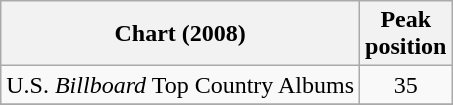<table class="wikitable">
<tr>
<th>Chart (2008)</th>
<th>Peak<br>position</th>
</tr>
<tr>
<td>U.S. <em>Billboard</em> Top Country Albums</td>
<td align="center">35</td>
</tr>
<tr>
</tr>
</table>
